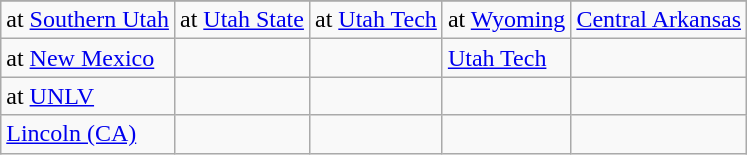<table class="wikitable">
<tr>
</tr>
<tr>
<td>at <a href='#'>Southern Utah</a></td>
<td>at <a href='#'>Utah State</a></td>
<td>at <a href='#'>Utah Tech</a></td>
<td>at <a href='#'>Wyoming</a></td>
<td><a href='#'>Central Arkansas</a></td>
</tr>
<tr>
<td>at <a href='#'>New Mexico</a></td>
<td></td>
<td></td>
<td><a href='#'>Utah Tech</a></td>
<td></td>
</tr>
<tr>
<td>at <a href='#'>UNLV</a></td>
<td></td>
<td></td>
<td></td>
<td></td>
</tr>
<tr>
<td><a href='#'>Lincoln (CA)</a></td>
<td></td>
<td></td>
<td></td>
<td></td>
</tr>
</table>
